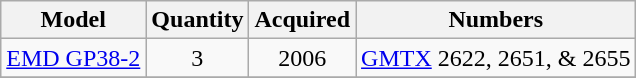<table class="wikitable">
<tr>
<th>Model</th>
<th>Quantity</th>
<th>Acquired</th>
<th>Numbers</th>
</tr>
<tr style=text-align:center>
<td><a href='#'>EMD GP38-2</a></td>
<td>3</td>
<td>2006</td>
<td><a href='#'>GMTX</a> 2622, 2651, & 2655</td>
</tr>
<tr>
</tr>
</table>
